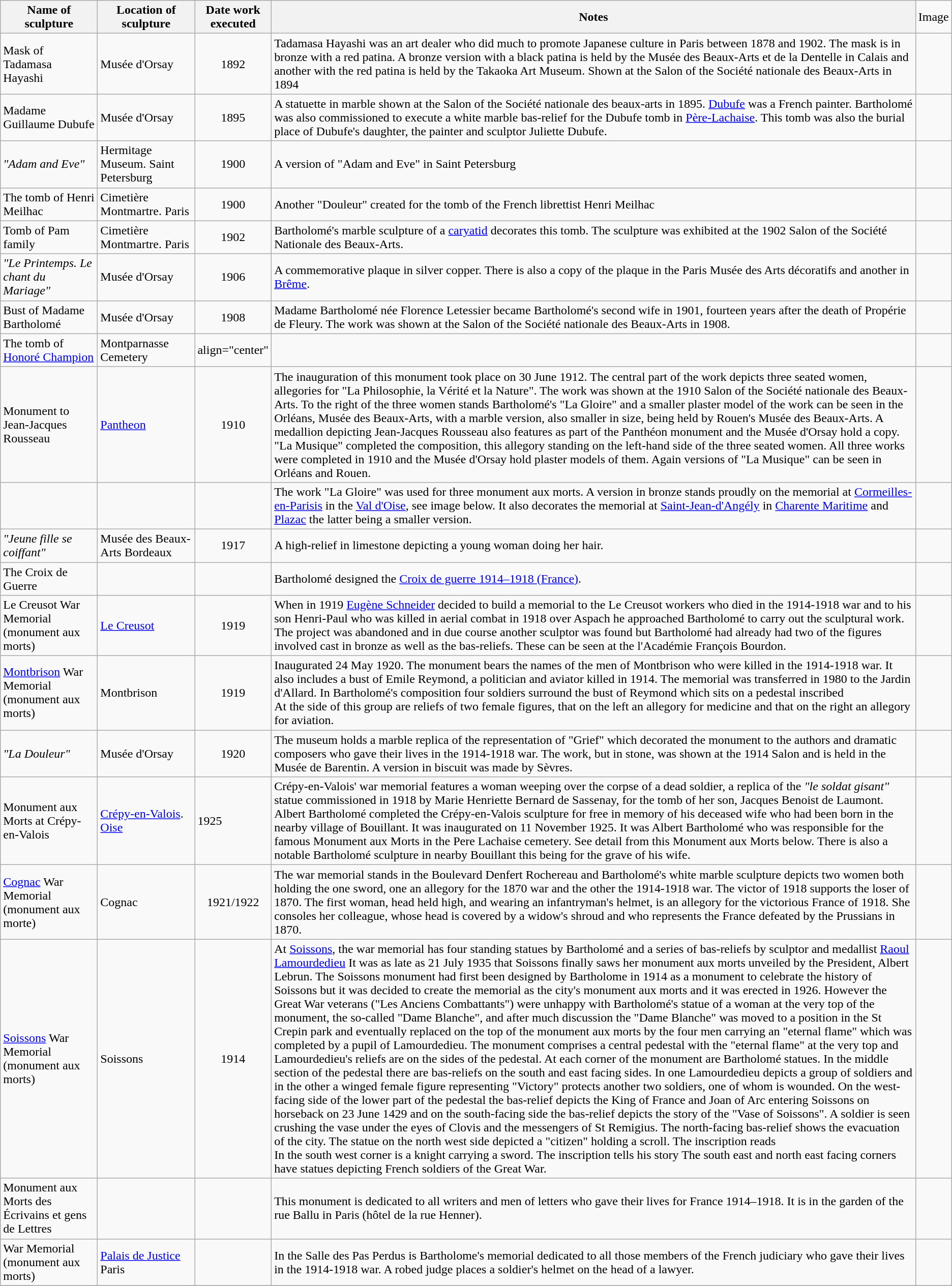<table class="wikitable sortable plainrowheaders">
<tr>
<th style="width:120px">Name of sculpture</th>
<th style="width:120px">Location of sculpture</th>
<th style="width:50px">Date work executed</th>
<th class="unsortable">Notes</th>
<td>Image</td>
</tr>
<tr>
<td>Mask of Tadamasa Hayashi</td>
<td>Musée d'Orsay</td>
<td align="center">1892</td>
<td>Tadamasa Hayashi was an art dealer who did much to promote Japanese culture in Paris between 1878 and 1902. The mask is in bronze with a red patina. A bronze version with a black patina is held by the Musée des Beaux-Arts et de la Dentelle in Calais and another with the red patina is held by the Takaoka Art Museum. Shown at the Salon of the Société nationale des Beaux-Arts in 1894</td>
<td></td>
</tr>
<tr>
<td>Madame Guillaume Dubufe</td>
<td>Musée d'Orsay</td>
<td align="center">1895</td>
<td>A statuette in marble shown at the Salon of the Société nationale des beaux-arts in 1895. <a href='#'>Dubufe</a> was a French painter. Bartholomé was also commissioned to execute a white marble bas-relief for the Dubufe tomb in <a href='#'>Père-Lachaise</a>. This tomb was also the burial place of Dubufe's daughter, the painter and sculptor Juliette Dubufe.</td>
<td></td>
</tr>
<tr>
<td><em>"Adam and Eve"</em></td>
<td>Hermitage Museum. Saint Petersburg</td>
<td align="center">1900</td>
<td>A version of "Adam and Eve" in Saint Petersburg</td>
<td></td>
</tr>
<tr>
<td>The tomb of Henri Meilhac</td>
<td>Cimetière Montmartre. Paris</td>
<td align="center">1900</td>
<td>Another "Douleur" created for the tomb of the French librettist Henri Meilhac</td>
<td></td>
</tr>
<tr>
<td>Tomb of Pam family</td>
<td>Cimetière Montmartre. Paris</td>
<td align="center">1902</td>
<td>Bartholomé's marble sculpture of a <a href='#'>caryatid</a> decorates this tomb. The sculpture was exhibited at the 1902 Salon of the Société Nationale des Beaux-Arts.</td>
<td></td>
</tr>
<tr>
<td><em>"Le Printemps. Le chant du Mariage"</em></td>
<td>Musée d'Orsay</td>
<td align="center">1906</td>
<td>A commemorative plaque in silver copper. There is also a copy of the plaque in the Paris Musée des Arts décoratifs and another in <a href='#'>Brême</a>.</td>
<td></td>
</tr>
<tr>
<td>Bust of Madame Bartholomé</td>
<td>Musée d'Orsay</td>
<td align="center">1908</td>
<td>Madame Bartholomé née Florence Letessier became Bartholomé's second wife in 1901, fourteen years after the death of Propérie de Fleury. The work was shown at the Salon of the Société nationale des Beaux-Arts in 1908.</td>
<td></td>
</tr>
<tr>
<td>The tomb of <a href='#'>Honoré Champion</a></td>
<td>Montparnasse Cemetery</td>
<td>align="center"</td>
<td></td>
<td></td>
</tr>
<tr>
<td>Monument to Jean-Jacques Rousseau</td>
<td><a href='#'>Pantheon</a></td>
<td align="center">1910</td>
<td>The inauguration of this monument took place on 30 June 1912. The central part of the work depicts three seated women, allegories for "La Philosophie, la Vérité et la Nature". The work was shown at the 1910 Salon of the Société nationale des Beaux-Arts. To the right of the three women stands Bartholomé's "La Gloire" and a smaller plaster model of the work can be seen in the Orléans, Musée des Beaux-Arts, with a marble version, also smaller in size, being held by Rouen's Musée des Beaux-Arts. A medallion depicting Jean-Jacques Rousseau also features as part of the Panthéon monument and the Musée d'Orsay hold a copy.<br>"La Musique" completed the composition, this allegory standing on the left-hand side of the three seated women. All three works were completed in 1910 and the Musée d'Orsay hold plaster models of them. Again versions of  "La Musique"  can be seen in Orléans and Rouen.</td>
<td></td>
</tr>
<tr>
<td></td>
<td></td>
<td></td>
<td>The work "La Gloire" was used for three monument aux morts. A version in bronze stands proudly on the memorial at <a href='#'>Cormeilles-en-Parisis</a> in the <a href='#'>Val d'Oise</a>, see image below. It also decorates the memorial at <a href='#'>Saint-Jean-d'Angély</a> in <a href='#'>Charente Maritime</a> and <a href='#'>Plazac</a> the latter being a smaller version.</td>
<td></td>
</tr>
<tr>
<td><em>"Jeune fille se coiffant"</em></td>
<td>Musée des Beaux-Arts Bordeaux</td>
<td align="center">1917</td>
<td>A high-relief in limestone depicting a young woman doing her hair.</td>
</tr>
<tr>
<td>The Croix de Guerre</td>
<td></td>
<td></td>
<td>Bartholomé designed the <a href='#'>Croix de guerre 1914–1918 (France)</a>.</td>
<td></td>
</tr>
<tr>
<td>Le Creusot War Memorial (monument aux morts)</td>
<td><a href='#'>Le Creusot</a></td>
<td align="center">1919</td>
<td>When in 1919 <a href='#'>Eugène Schneider</a> decided to build a memorial to the Le Creusot workers who died in the 1914-1918 war and to his son Henri-Paul who was killed in aerial combat in 1918 over Aspach he approached Bartholomé to carry out the sculptural work. The project was abandoned and in due course another sculptor was found but Bartholomé had already had two of the figures involved cast in bronze as well as the bas-reliefs.  These can be seen at the l'Académie François Bourdon.</td>
<td></td>
</tr>
<tr>
<td><a href='#'>Montbrison</a> War Memorial (monument aux morts)</td>
<td>Montbrison</td>
<td align="center">1919</td>
<td>Inaugurated 24 May 1920. The monument bears the names of the men of Montbrison who were killed in the 1914-1918 war. It also includes a bust of Emile Reymond, a politician and aviator killed in 1914. The memorial was transferred in 1980 to the Jardin d'Allard. In Bartholomé's composition four soldiers surround the bust of Reymond which sits on a pedestal inscribed <br>At the side of this group are reliefs of two female figures, that on the left an allegory for medicine and that on the right an allegory for aviation.</td>
<td></td>
</tr>
<tr>
<td><em>"La Douleur"</em></td>
<td>Musée d'Orsay</td>
<td align="center">1920</td>
<td>The museum holds a marble replica of the representation of "Grief" which decorated the monument to the authors and dramatic composers who gave their lives in the 1914-1918 war. The work, but in stone, was shown at the 1914 Salon and is held in the Musée de Barentin. A version in biscuit was made by Sèvres.</td>
<td></td>
</tr>
<tr>
<td>Monument aux Morts at Crépy-en-Valois</td>
<td><a href='#'>Crépy-en-Valois</a>. <a href='#'>Oise</a></td>
<td>1925</td>
<td>Crépy-en-Valois' war memorial features a woman weeping over the corpse of a dead soldier, a replica of the <em>"le soldat gisant"</em> statue commissioned in 1918 by Marie Henriette Bernard de Sassenay, for the tomb of her son, Jacques Benoist de Laumont. Albert Bartholomé completed the Crépy-en-Valois sculpture for free in memory of his deceased wife who had been born in the nearby village of Bouillant. It was inaugurated on 11 November 1925. It was Albert Bartholomé who was responsible for the famous Monument aux Morts in the Pere Lachaise cemetery. See detail from this Monument aux Morts below. There is also a notable Bartholomé sculpture in nearby Bouillant this being for the grave of his wife.</td>
<td></td>
</tr>
<tr>
<td><a href='#'>Cognac</a> War Memorial (monument aux morte)</td>
<td>Cognac</td>
<td align="center">1921/1922</td>
<td>The war memorial stands in the Boulevard Denfert Rochereau and Bartholomé's white marble sculpture depicts two women both holding the one sword, one an allegory for the 1870 war and the other the 1914-1918 war. The victor of 1918 supports the loser of 1870. The first woman, head held high, and wearing an infantryman's helmet, is an allegory for the victorious France of 1918. She consoles her colleague, whose head is covered by a widow's shroud and who represents the France defeated by the Prussians in 1870.</td>
<td></td>
</tr>
<tr>
<td><a href='#'>Soissons</a> War Memorial (monument aux morts)</td>
<td>Soissons</td>
<td align="center">1914</td>
<td>At <a href='#'>Soissons</a>, the war memorial has four standing statues by Bartholomé and a series of bas-reliefs by sculptor and medallist <a href='#'>Raoul Lamourdedieu</a>   It was as late as 21 July 1935 that Soissons finally saws her monument aux morts unveiled by the President, Albert Lebrun. The Soissons monument had first been designed by Bartholome in 1914 as a monument to celebrate the history of Soissons but it was decided to create the memorial as the city's monument aux morts and it was erected in 1926. However the Great War veterans ("Les Anciens Combattants") were unhappy with Bartholomé's statue of a woman at the very top of the monument, the so-called "Dame Blanche", and after much discussion the "Dame Blanche" was moved to a position in the St Crepin park and eventually replaced on the top of the monument aux morts by the four men carrying an "eternal flame" which was completed by a pupil of Lamourdedieu. The monument comprises a central pedestal with the "eternal flame" at the very top and Lamourdedieu's reliefs are on the sides of the pedestal. At each corner of the monument are Bartholomé statues.  In the middle section of the pedestal there are bas-reliefs on the south and east facing sides. In one Lamourdedieu depicts a group of soldiers and in the other a winged female figure representing "Victory" protects another two soldiers, one of whom is wounded. On the west-facing side of the lower part of the pedestal the bas-relief depicts the King of France and Joan of Arc entering Soissons on horseback on 23 June 1429 and on the south-facing side the bas-relief depicts the story of the "Vase of Soissons".  A soldier is seen crushing the vase under the eyes of Clovis and the messengers of St Remigius.  The north-facing bas-relief shows the evacuation of the city.  The statue on the north west side depicted a "citizen" holding a scroll. The inscription reads<br>In the south west corner is a knight carrying a sword. The inscription tells his story
The south east and north east facing corners have statues depicting French soldiers of the Great War.</td>
<td></td>
</tr>
<tr>
<td>Monument aux Morts des Écrivains et gens de Lettres</td>
<td></td>
<td align="center"></td>
<td>This monument is dedicated to all writers and men of letters who gave their lives for France 1914–1918. It is in the garden of the rue Ballu in Paris (hôtel de la rue Henner).</td>
<td></td>
</tr>
<tr>
<td>War Memorial (monument aux morts)</td>
<td><a href='#'>Palais de Justice</a> Paris</td>
<td align="center"></td>
<td>In the Salle des Pas Perdus is Bartholome's memorial dedicated to all those members of the French judiciary who gave their lives in the 1914-1918 war. A robed judge places a soldier's helmet on the head of a lawyer.</td>
<td></td>
</tr>
<tr>
</tr>
</table>
